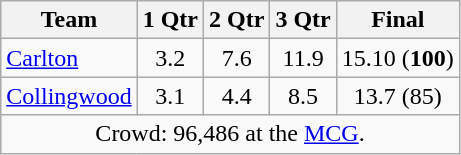<table class="wikitable">
<tr>
<th>Team</th>
<th>1 Qtr</th>
<th>2 Qtr</th>
<th>3 Qtr</th>
<th>Final</th>
</tr>
<tr>
<td><a href='#'>Carlton</a></td>
<td align=center>3.2</td>
<td align=center>7.6</td>
<td align=center>11.9</td>
<td align=center>15.10 (<strong>100</strong>)</td>
</tr>
<tr>
<td><a href='#'>Collingwood</a></td>
<td align=center>3.1</td>
<td align=center>4.4</td>
<td align=center>8.5</td>
<td align=center>13.7 (85)</td>
</tr>
<tr>
<td colspan="5" align="center">Crowd: 96,486 at the <a href='#'>MCG</a>.</td>
</tr>
</table>
